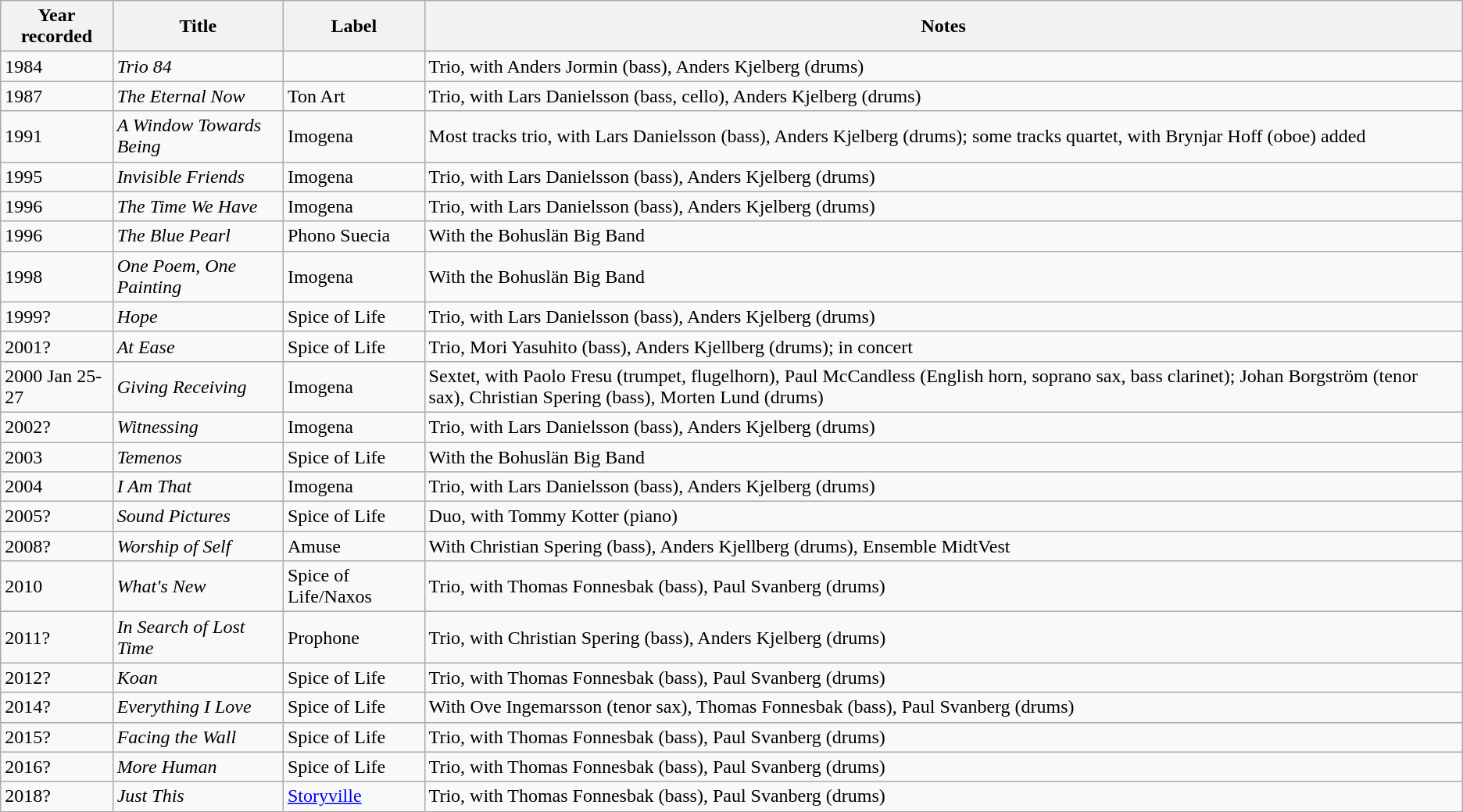<table class="wikitable sortable">
<tr>
<th>Year recorded</th>
<th>Title</th>
<th>Label</th>
<th>Notes</th>
</tr>
<tr>
<td>1984</td>
<td><em>Trio 84</em></td>
<td></td>
<td>Trio, with Anders Jormin (bass), Anders Kjelberg (drums)</td>
</tr>
<tr>
<td>1987</td>
<td><em>The Eternal Now</em></td>
<td>Ton Art</td>
<td>Trio, with Lars Danielsson (bass, cello), Anders Kjelberg (drums)</td>
</tr>
<tr>
<td>1991</td>
<td><em>A Window Towards Being</em></td>
<td>Imogena</td>
<td>Most tracks trio, with Lars Danielsson (bass), Anders Kjelberg (drums); some tracks quartet, with Brynjar Hoff (oboe) added</td>
</tr>
<tr>
<td>1995</td>
<td><em>Invisible Friends</em></td>
<td>Imogena</td>
<td>Trio, with Lars Danielsson (bass), Anders Kjelberg (drums)</td>
</tr>
<tr>
<td>1996</td>
<td><em>The Time We Have</em></td>
<td>Imogena</td>
<td>Trio, with Lars Danielsson (bass), Anders Kjelberg (drums)</td>
</tr>
<tr>
<td>1996</td>
<td><em>The Blue Pearl</em></td>
<td>Phono Suecia</td>
<td>With the Bohuslän Big Band</td>
</tr>
<tr>
<td>1998</td>
<td><em>One Poem, One Painting</em></td>
<td>Imogena</td>
<td>With the Bohuslän Big Band</td>
</tr>
<tr>
<td>1999?</td>
<td><em>Hope</em></td>
<td>Spice of Life</td>
<td>Trio, with Lars Danielsson (bass), Anders Kjelberg (drums)</td>
</tr>
<tr>
<td>2001?</td>
<td><em>At Ease</em></td>
<td>Spice of Life</td>
<td>Trio, Mori Yasuhito (bass), Anders Kjellberg (drums); in concert</td>
</tr>
<tr>
<td>2000 Jan 25-27</td>
<td><em>Giving Receiving</em></td>
<td>Imogena</td>
<td>Sextet, with Paolo Fresu (trumpet, flugelhorn), Paul McCandless (English horn, soprano sax, bass clarinet); Johan Borgström (tenor sax), Christian Spering (bass), Morten Lund (drums)</td>
</tr>
<tr>
<td>2002?</td>
<td><em>Witnessing</em></td>
<td>Imogena</td>
<td>Trio, with Lars Danielsson (bass), Anders Kjelberg (drums)</td>
</tr>
<tr>
<td>2003</td>
<td><em>Temenos</em></td>
<td>Spice of Life</td>
<td>With the Bohuslän Big Band</td>
</tr>
<tr>
<td>2004</td>
<td><em>I Am That</em></td>
<td>Imogena</td>
<td>Trio, with Lars Danielsson (bass), Anders Kjelberg (drums)</td>
</tr>
<tr>
<td>2005?</td>
<td><em>Sound Pictures</em></td>
<td>Spice of Life</td>
<td>Duo, with Tommy Kotter (piano)</td>
</tr>
<tr>
<td>2008?</td>
<td><em>Worship of Self</em></td>
<td>Amuse</td>
<td>With Christian Spering (bass), Anders Kjellberg (drums), Ensemble MidtVest</td>
</tr>
<tr>
<td>2010</td>
<td><em>What's New</em></td>
<td>Spice of Life/Naxos</td>
<td>Trio, with Thomas Fonnesbak (bass), Paul Svanberg (drums)</td>
</tr>
<tr>
<td>2011?</td>
<td><em>In Search of Lost Time</em></td>
<td>Prophone</td>
<td>Trio, with Christian Spering (bass), Anders Kjelberg (drums)</td>
</tr>
<tr>
<td>2012?</td>
<td><em>Koan</em></td>
<td>Spice of Life</td>
<td>Trio, with Thomas Fonnesbak (bass), Paul Svanberg (drums)</td>
</tr>
<tr>
<td>2014?</td>
<td><em>Everything I Love</em></td>
<td>Spice of Life</td>
<td>With Ove Ingemarsson (tenor sax), Thomas Fonnesbak (bass), Paul Svanberg (drums)</td>
</tr>
<tr>
<td>2015?</td>
<td><em>Facing the Wall</em></td>
<td>Spice of Life</td>
<td>Trio, with Thomas Fonnesbak (bass), Paul Svanberg (drums)</td>
</tr>
<tr>
<td>2016?</td>
<td><em>More Human</em></td>
<td>Spice of Life</td>
<td>Trio, with Thomas Fonnesbak (bass), Paul Svanberg (drums)</td>
</tr>
<tr>
<td>2018?</td>
<td><em>Just This</em></td>
<td><a href='#'>Storyville</a></td>
<td>Trio, with Thomas Fonnesbak (bass), Paul Svanberg (drums)</td>
</tr>
</table>
